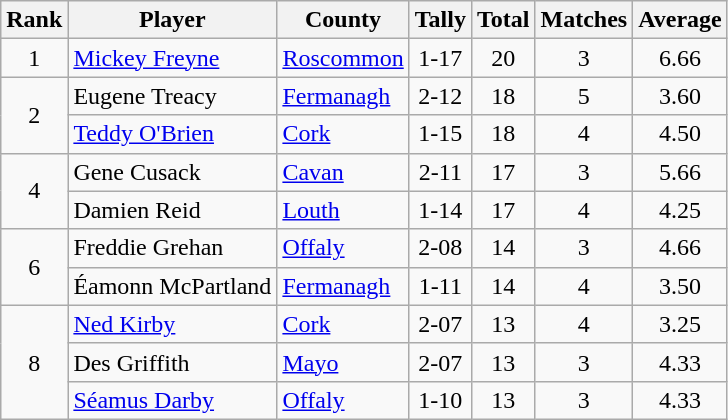<table class="wikitable">
<tr>
<th>Rank</th>
<th>Player</th>
<th>County</th>
<th>Tally</th>
<th>Total</th>
<th>Matches</th>
<th>Average</th>
</tr>
<tr>
<td rowspan="1" style="text-align:center;">1</td>
<td><a href='#'>Mickey Freyne</a></td>
<td><a href='#'>Roscommon</a></td>
<td align=center>1-17</td>
<td align=center>20</td>
<td align=center>3</td>
<td align=center>6.66</td>
</tr>
<tr>
<td rowspan="2" style="text-align:center;">2</td>
<td>Eugene Treacy</td>
<td><a href='#'>Fermanagh</a></td>
<td align=center>2-12</td>
<td align=center>18</td>
<td align=center>5</td>
<td align=center>3.60</td>
</tr>
<tr>
<td><a href='#'>Teddy O'Brien</a></td>
<td><a href='#'>Cork</a></td>
<td align=center>1-15</td>
<td align=center>18</td>
<td align=center>4</td>
<td align=center>4.50</td>
</tr>
<tr>
<td rowspan="2" style="text-align:center;">4</td>
<td>Gene Cusack</td>
<td><a href='#'>Cavan</a></td>
<td align=center>2-11</td>
<td align=center>17</td>
<td align=center>3</td>
<td align=center>5.66</td>
</tr>
<tr>
<td>Damien Reid</td>
<td><a href='#'>Louth</a></td>
<td align=center>1-14</td>
<td align=center>17</td>
<td align=center>4</td>
<td align=center>4.25</td>
</tr>
<tr>
<td rowspan="2" style="text-align:center;">6</td>
<td>Freddie Grehan</td>
<td><a href='#'>Offaly</a></td>
<td align=center>2-08</td>
<td align=center>14</td>
<td align=center>3</td>
<td align=center>4.66</td>
</tr>
<tr>
<td>Éamonn McPartland</td>
<td><a href='#'>Fermanagh</a></td>
<td align=center>1-11</td>
<td align=center>14</td>
<td align=center>4</td>
<td align=center>3.50</td>
</tr>
<tr>
<td rowspan="3" style="text-align:center;">8</td>
<td><a href='#'>Ned Kirby</a></td>
<td><a href='#'>Cork</a></td>
<td align=center>2-07</td>
<td align=center>13</td>
<td align=center>4</td>
<td align=center>3.25</td>
</tr>
<tr>
<td>Des Griffith</td>
<td><a href='#'>Mayo</a></td>
<td align=center>2-07</td>
<td align=center>13</td>
<td align=center>3</td>
<td align=center>4.33</td>
</tr>
<tr>
<td><a href='#'>Séamus Darby</a></td>
<td><a href='#'>Offaly</a></td>
<td align=center>1-10</td>
<td align=center>13</td>
<td align=center>3</td>
<td align=center>4.33</td>
</tr>
</table>
